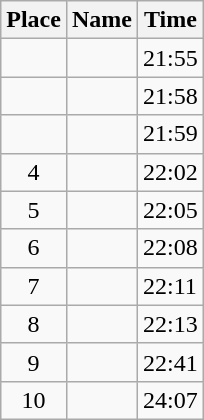<table class="wikitable">
<tr>
<th>Place</th>
<th>Name</th>
<th>Time</th>
</tr>
<tr>
<td align="center"></td>
<td></td>
<td>21:55</td>
</tr>
<tr>
<td align="center"></td>
<td></td>
<td>21:58</td>
</tr>
<tr>
<td align="center"></td>
<td></td>
<td>21:59</td>
</tr>
<tr>
<td align="center">4</td>
<td></td>
<td>22:02</td>
</tr>
<tr>
<td align="center">5</td>
<td></td>
<td>22:05</td>
</tr>
<tr>
<td align="center">6</td>
<td></td>
<td>22:08</td>
</tr>
<tr>
<td align="center">7</td>
<td></td>
<td>22:11</td>
</tr>
<tr>
<td align="center">8</td>
<td></td>
<td>22:13</td>
</tr>
<tr>
<td align="center">9</td>
<td></td>
<td>22:41</td>
</tr>
<tr>
<td align="center">10</td>
<td></td>
<td>24:07</td>
</tr>
</table>
